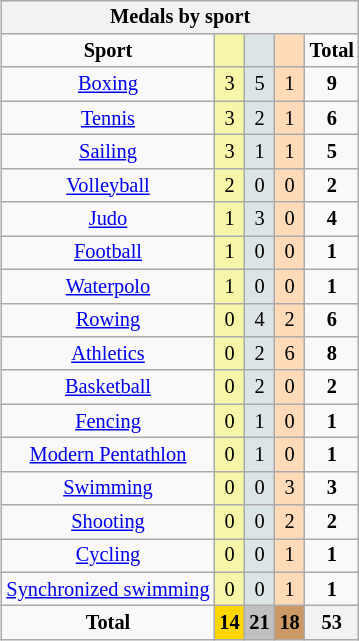<table class="wikitable" style="font-size:85%; float:right;">
<tr style="background:#efefef;">
<th colspan=7><strong>Medals by sport</strong></th>
</tr>
<tr align=center>
<td><strong>Sport</strong></td>
<td bgcolor=#f7f6a8></td>
<td bgcolor=#dce5e5></td>
<td bgcolor=#ffdab9></td>
<td><strong>Total</strong></td>
</tr>
<tr align=center>
<td><a href='#'>Boxing</a></td>
<td style="background:#F7F6A8;">3</td>
<td style="background:#DCE5E5;">5</td>
<td style="background:#FFDAB9;">1</td>
<td><strong>9</strong></td>
</tr>
<tr align=center>
<td><a href='#'>Tennis</a></td>
<td style="background:#F7F6A8;">3</td>
<td style="background:#DCE5E5;">2</td>
<td style="background:#FFDAB9;">1</td>
<td><strong>6</strong></td>
</tr>
<tr align=center>
<td><a href='#'>Sailing</a></td>
<td style="background:#F7F6A8;">3</td>
<td style="background:#DCE5E5;">1</td>
<td style="background:#FFDAB9;">1</td>
<td><strong>5</strong></td>
</tr>
<tr align=center>
<td><a href='#'>Volleyball</a></td>
<td style="background:#F7F6A8;">2</td>
<td style="background:#DCE5E5;">0</td>
<td style="background:#FFDAB9;">0</td>
<td><strong>2</strong></td>
</tr>
<tr align=center>
<td><a href='#'>Judo</a></td>
<td style="background:#F7F6A8;">1</td>
<td style="background:#DCE5E5;">3</td>
<td style="background:#FFDAB9;">0</td>
<td><strong>4</strong></td>
</tr>
<tr align=center>
<td><a href='#'>Football</a></td>
<td style="background:#F7F6A8;">1</td>
<td style="background:#DCE5E5;">0</td>
<td style="background:#FFDAB9;">0</td>
<td><strong>1</strong></td>
</tr>
<tr align=center>
<td><a href='#'>Waterpolo</a></td>
<td style="background:#F7F6A8;">1</td>
<td style="background:#DCE5E5;">0</td>
<td style="background:#FFDAB9;">0</td>
<td><strong>1</strong></td>
</tr>
<tr align=center>
<td><a href='#'>Rowing</a></td>
<td style="background:#F7F6A8;">0</td>
<td style="background:#DCE5E5;">4</td>
<td style="background:#FFDAB9;">2</td>
<td><strong>6</strong></td>
</tr>
<tr align=center>
<td><a href='#'>Athletics</a></td>
<td style="background:#F7F6A8;">0</td>
<td style="background:#DCE5E5;">2</td>
<td style="background:#FFDAB9;">6</td>
<td><strong>8</strong></td>
</tr>
<tr align=center>
<td><a href='#'>Basketball</a></td>
<td style="background:#F7F6A8;">0</td>
<td style="background:#DCE5E5;">2</td>
<td style="background:#FFDAB9;">0</td>
<td><strong>2</strong></td>
</tr>
<tr align=center>
<td><a href='#'>Fencing</a></td>
<td style="background:#F7F6A8;">0</td>
<td style="background:#DCE5E5;">1</td>
<td style="background:#FFDAB9;">0</td>
<td><strong>1</strong></td>
</tr>
<tr align=center>
<td><a href='#'>Modern Pentathlon</a></td>
<td style="background:#F7F6A8;">0</td>
<td style="background:#DCE5E5;">1</td>
<td style="background:#FFDAB9;">0</td>
<td><strong>1</strong></td>
</tr>
<tr align=center>
<td><a href='#'>Swimming</a></td>
<td style="background:#F7F6A8;">0</td>
<td style="background:#DCE5E5;">0</td>
<td style="background:#FFDAB9;">3</td>
<td><strong>3</strong></td>
</tr>
<tr align=center>
<td><a href='#'>Shooting</a></td>
<td style="background:#F7F6A8;">0</td>
<td style="background:#DCE5E5;">0</td>
<td style="background:#FFDAB9;">2</td>
<td><strong>2</strong></td>
</tr>
<tr align=center>
<td><a href='#'>Cycling</a></td>
<td style="background:#F7F6A8;">0</td>
<td style="background:#DCE5E5;">0</td>
<td style="background:#FFDAB9;">1</td>
<td><strong>1</strong></td>
</tr>
<tr align=center>
<td><a href='#'>Synchronized swimming</a></td>
<td style="background:#F7F6A8;">0</td>
<td style="background:#DCE5E5;">0</td>
<td style="background:#FFDAB9;">1</td>
<td><strong>1</strong></td>
</tr>
<tr align=center>
<td><strong>Total</strong></td>
<th style="background:gold;"><strong>14</strong></th>
<th style="background:silver;"><strong>21</strong></th>
<th style="background:#c96;"><strong>18</strong></th>
<th><strong>53</strong></th>
</tr>
</table>
